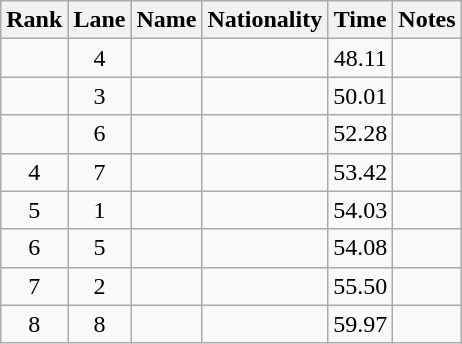<table class="wikitable sortable" style="text-align:center">
<tr>
<th>Rank</th>
<th>Lane</th>
<th>Name</th>
<th>Nationality</th>
<th>Time</th>
<th>Notes</th>
</tr>
<tr>
<td></td>
<td>4</td>
<td align=left></td>
<td align=left></td>
<td>48.11</td>
<td></td>
</tr>
<tr>
<td></td>
<td>3</td>
<td align=left></td>
<td align=left></td>
<td>50.01</td>
<td></td>
</tr>
<tr>
<td></td>
<td>6</td>
<td align=left></td>
<td align=left></td>
<td>52.28</td>
<td></td>
</tr>
<tr>
<td>4</td>
<td>7</td>
<td align=left></td>
<td align=left></td>
<td>53.42</td>
<td></td>
</tr>
<tr>
<td>5</td>
<td>1</td>
<td align=left></td>
<td align=left></td>
<td>54.03</td>
<td></td>
</tr>
<tr>
<td>6</td>
<td>5</td>
<td align=left></td>
<td align=left></td>
<td>54.08</td>
<td></td>
</tr>
<tr>
<td>7</td>
<td>2</td>
<td align=left></td>
<td align=left></td>
<td>55.50</td>
<td></td>
</tr>
<tr>
<td>8</td>
<td>8</td>
<td align=left></td>
<td align=left></td>
<td>59.97</td>
<td></td>
</tr>
</table>
